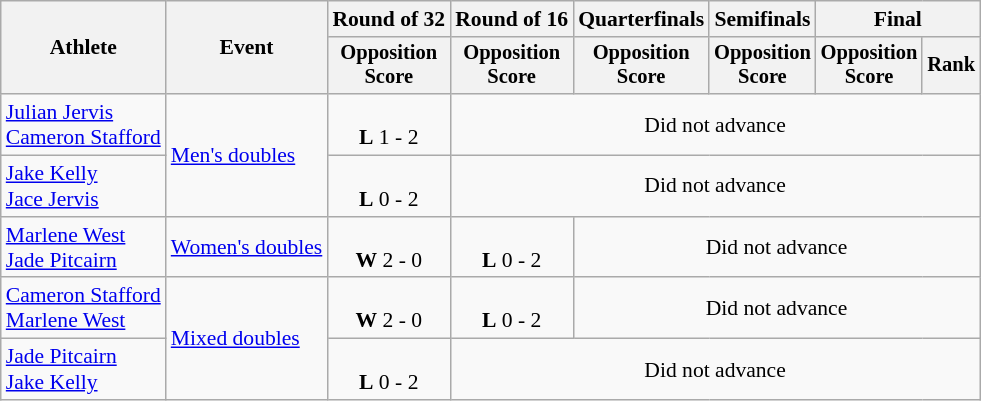<table class=wikitable style=font-size:90%;text-align:center>
<tr>
<th rowspan=2>Athlete</th>
<th rowspan=2>Event</th>
<th>Round of 32</th>
<th>Round of 16</th>
<th>Quarterfinals</th>
<th>Semifinals</th>
<th colspan=2>Final</th>
</tr>
<tr style=font-size:95%>
<th>Opposition<br>Score</th>
<th>Opposition<br>Score</th>
<th>Opposition<br>Score</th>
<th>Opposition<br>Score</th>
<th>Opposition<br>Score</th>
<th>Rank</th>
</tr>
<tr>
<td align=left><a href='#'>Julian Jervis</a> <br> <a href='#'>Cameron Stafford</a></td>
<td align=left rowspan=2><a href='#'>Men's doubles</a></td>
<td><br><strong>L</strong> 1 - 2</td>
<td colspan=5>Did not advance</td>
</tr>
<tr>
<td align=left><a href='#'>Jake Kelly</a> <br> <a href='#'>Jace Jervis</a></td>
<td><br><strong>L</strong> 0 - 2</td>
<td colspan=5>Did not advance</td>
</tr>
<tr>
<td align=left><a href='#'>Marlene West</a> <br> <a href='#'>Jade Pitcairn</a></td>
<td align=left><a href='#'>Women's doubles</a></td>
<td><br><strong>W</strong> 2 - 0</td>
<td><br><strong>L</strong> 0 - 2</td>
<td colspan=4>Did not advance</td>
</tr>
<tr>
<td align=left><a href='#'>Cameron Stafford</a> <br> <a href='#'>Marlene West</a></td>
<td align=left rowspan=2><a href='#'>Mixed doubles</a></td>
<td><br><strong>W</strong> 2 - 0</td>
<td><br><strong>L</strong> 0 - 2</td>
<td colspan=4>Did not advance</td>
</tr>
<tr>
<td align=left><a href='#'>Jade Pitcairn</a> <br> <a href='#'>Jake Kelly</a></td>
<td><br><strong>L</strong> 0 - 2</td>
<td colspan=5>Did not advance</td>
</tr>
</table>
